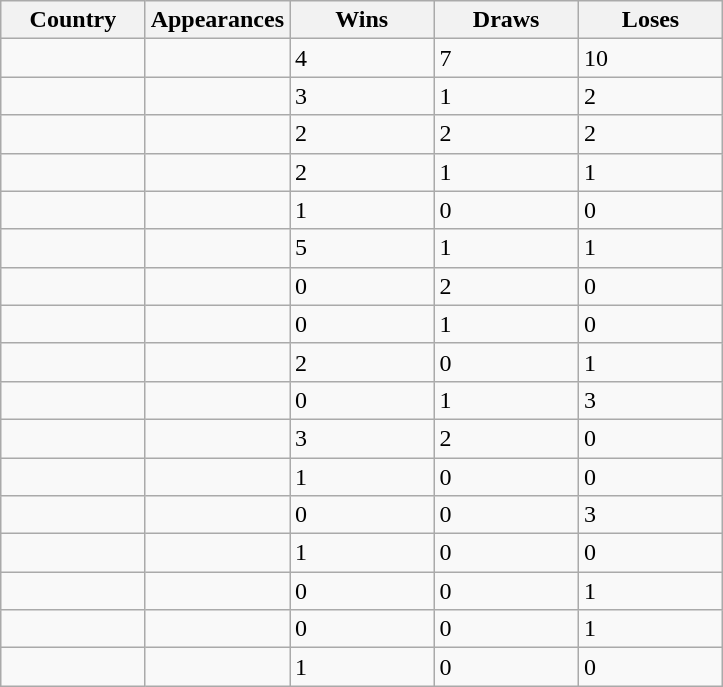<table class="wikitable sortable">
<tr>
<th style="width:20%;">Country</th>
<th style="width:20%;">Appearances</th>
<th style="width:20%;">Wins</th>
<th style="width:20%;">Draws</th>
<th style="width:20%;">Loses</th>
</tr>
<tr>
<td></td>
<td></td>
<td>4</td>
<td>7</td>
<td>10</td>
</tr>
<tr>
<td></td>
<td></td>
<td>3</td>
<td>1</td>
<td>2</td>
</tr>
<tr>
<td></td>
<td></td>
<td>2</td>
<td>2</td>
<td>2</td>
</tr>
<tr>
<td></td>
<td></td>
<td>2</td>
<td>1</td>
<td>1</td>
</tr>
<tr>
<td></td>
<td></td>
<td>1</td>
<td>0</td>
<td>0</td>
</tr>
<tr>
<td></td>
<td></td>
<td>5</td>
<td>1</td>
<td>1</td>
</tr>
<tr>
<td></td>
<td></td>
<td>0</td>
<td>2</td>
<td>0</td>
</tr>
<tr>
<td></td>
<td></td>
<td>0</td>
<td>1</td>
<td>0</td>
</tr>
<tr>
<td></td>
<td></td>
<td>2</td>
<td>0</td>
<td>1</td>
</tr>
<tr>
<td></td>
<td></td>
<td>0</td>
<td>1</td>
<td>3</td>
</tr>
<tr>
<td></td>
<td></td>
<td>3</td>
<td>2</td>
<td>0</td>
</tr>
<tr>
<td></td>
<td></td>
<td>1</td>
<td>0</td>
<td>0</td>
</tr>
<tr>
<td></td>
<td></td>
<td>0</td>
<td>0</td>
<td>3</td>
</tr>
<tr>
<td></td>
<td></td>
<td>1</td>
<td>0</td>
<td>0</td>
</tr>
<tr>
<td></td>
<td></td>
<td>0</td>
<td>0</td>
<td>1</td>
</tr>
<tr>
<td></td>
<td></td>
<td>0</td>
<td>0</td>
<td>1</td>
</tr>
<tr>
<td></td>
<td></td>
<td>1</td>
<td>0</td>
<td>0</td>
</tr>
</table>
